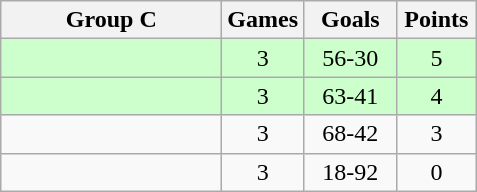<table class="wikitable" style="text-align:center;">
<tr>
<th width="140px">Group C</th>
<th width="45px">Games</th>
<th width="55px">Goals</th>
<th width="45px">Points</th>
</tr>
<tr bgcolor="#ccffcc">
<td align="left"></td>
<td>3</td>
<td>56-30</td>
<td>5</td>
</tr>
<tr bgcolor="#ccffcc">
<td align="left"></td>
<td>3</td>
<td>63-41</td>
<td>4</td>
</tr>
<tr>
<td align="left"></td>
<td>3</td>
<td>68-42</td>
<td>3</td>
</tr>
<tr>
<td align="left"></td>
<td>3</td>
<td>18-92</td>
<td>0</td>
</tr>
</table>
